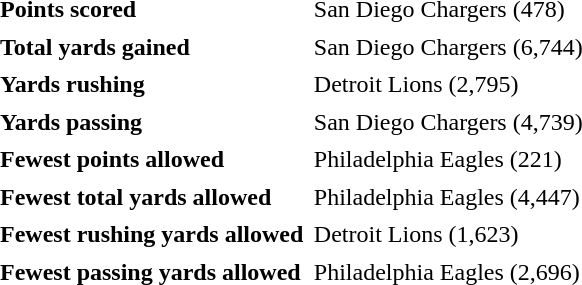<table cellpadding="3" cellspacing="1">
<tr>
<td><strong>Points scored</strong></td>
<td>San Diego Chargers (478)</td>
</tr>
<tr>
<td><strong>Total yards gained</strong></td>
<td>San Diego Chargers (6,744)</td>
</tr>
<tr>
<td><strong>Yards rushing</strong></td>
<td>Detroit Lions (2,795)</td>
</tr>
<tr>
<td><strong>Yards passing</strong></td>
<td>San Diego Chargers (4,739)</td>
</tr>
<tr>
<td><strong>Fewest points allowed</strong></td>
<td>Philadelphia Eagles (221)</td>
</tr>
<tr>
<td><strong>Fewest total yards allowed</strong></td>
<td>Philadelphia Eagles (4,447)</td>
</tr>
<tr>
<td><strong>Fewest rushing yards allowed</strong></td>
<td>Detroit Lions (1,623)</td>
</tr>
<tr>
<td><strong>Fewest passing yards allowed</strong></td>
<td>Philadelphia Eagles (2,696)</td>
</tr>
</table>
